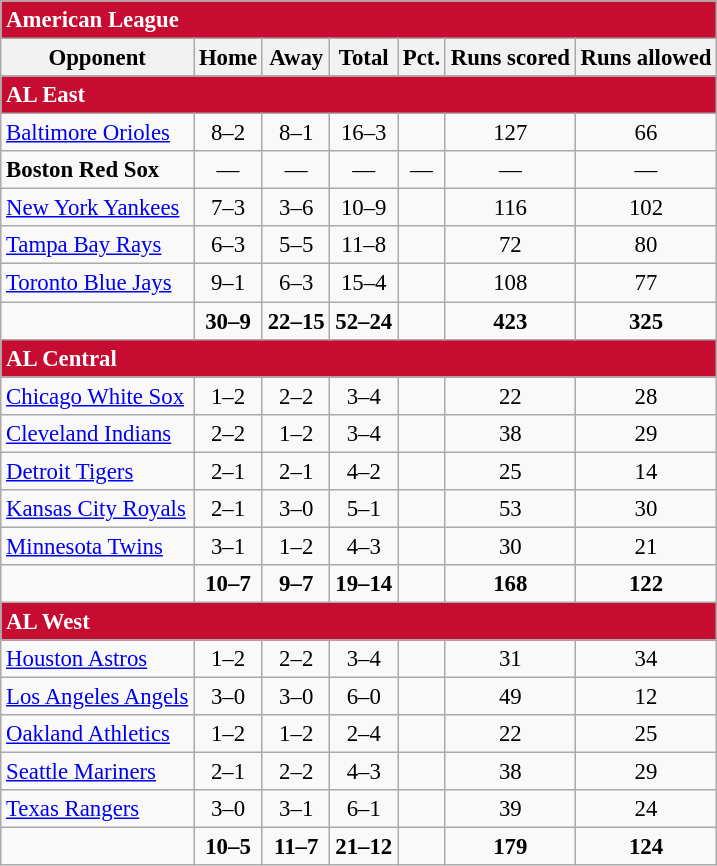<table class="wikitable" style="font-size: 95%; text-align: center">
<tr>
<td colspan="7" style="text-align:left; background:#c60c30;color:#fff"><strong>American League</strong></td>
</tr>
<tr>
<th>Opponent</th>
<th>Home</th>
<th>Away</th>
<th>Total</th>
<th>Pct.</th>
<th>Runs scored</th>
<th>Runs allowed</th>
</tr>
<tr>
<td colspan="7" style="text-align:left; background:#c60c30;color:#fff"><strong>AL East</strong></td>
</tr>
<tr>
<td style="text-align:left"><a href='#'>Baltimore Orioles</a></td>
<td>8–2</td>
<td>8–1</td>
<td>16–3</td>
<td></td>
<td>127</td>
<td>66</td>
</tr>
<tr>
<td style="text-align:left"><strong>Boston Red Sox</strong></td>
<td>—</td>
<td>—</td>
<td>—</td>
<td>—</td>
<td>—</td>
<td>—</td>
</tr>
<tr>
<td style="text-align:left"><a href='#'>New York Yankees</a></td>
<td>7–3</td>
<td>3–6</td>
<td>10–9</td>
<td></td>
<td>116</td>
<td>102</td>
</tr>
<tr>
<td style="text-align:left"><a href='#'>Tampa Bay Rays</a></td>
<td>6–3</td>
<td>5–5</td>
<td>11–8</td>
<td></td>
<td>72</td>
<td>80</td>
</tr>
<tr>
<td style="text-align:left"><a href='#'>Toronto Blue Jays</a></td>
<td>9–1</td>
<td>6–3</td>
<td>15–4</td>
<td></td>
<td>108</td>
<td>77</td>
</tr>
<tr style="font-weight:bold">
<td></td>
<td>30–9</td>
<td>22–15</td>
<td>52–24</td>
<td></td>
<td>423</td>
<td>325</td>
</tr>
<tr>
<td colspan="7" style="text-align:left; background:#c60c30;color:#fff"><strong>AL Central</strong></td>
</tr>
<tr>
<td style="text-align:left"><a href='#'>Chicago White Sox</a></td>
<td>1–2</td>
<td>2–2</td>
<td>3–4</td>
<td></td>
<td>22</td>
<td>28</td>
</tr>
<tr>
<td style="text-align:left"><a href='#'>Cleveland Indians</a></td>
<td>2–2</td>
<td>1–2</td>
<td>3–4</td>
<td></td>
<td>38</td>
<td>29</td>
</tr>
<tr>
<td style="text-align:left"><a href='#'>Detroit Tigers</a></td>
<td>2–1</td>
<td>2–1</td>
<td>4–2</td>
<td></td>
<td>25</td>
<td>14</td>
</tr>
<tr>
<td style="text-align:left"><a href='#'>Kansas City Royals</a></td>
<td>2–1</td>
<td>3–0</td>
<td>5–1</td>
<td></td>
<td>53</td>
<td>30</td>
</tr>
<tr>
<td style="text-align:left"><a href='#'>Minnesota Twins</a></td>
<td>3–1</td>
<td>1–2</td>
<td>4–3</td>
<td></td>
<td>30</td>
<td>21</td>
</tr>
<tr style="font-weight:bold">
<td></td>
<td>10–7</td>
<td>9–7</td>
<td>19–14</td>
<td></td>
<td>168</td>
<td>122</td>
</tr>
<tr>
<td colspan="7" style="text-align:left; background:#c60c30;color:#fff"><strong>AL West</strong></td>
</tr>
<tr>
<td style="text-align:left"><a href='#'>Houston Astros</a></td>
<td>1–2</td>
<td>2–2</td>
<td>3–4</td>
<td></td>
<td>31</td>
<td>34</td>
</tr>
<tr>
<td style="text-align:left"><a href='#'>Los Angeles Angels</a></td>
<td>3–0</td>
<td>3–0</td>
<td>6–0</td>
<td></td>
<td>49</td>
<td>12</td>
</tr>
<tr>
<td style="text-align:left"><a href='#'>Oakland Athletics</a></td>
<td>1–2</td>
<td>1–2</td>
<td>2–4</td>
<td></td>
<td>22</td>
<td>25</td>
</tr>
<tr>
<td style="text-align:left"><a href='#'>Seattle Mariners</a></td>
<td>2–1</td>
<td>2–2</td>
<td>4–3</td>
<td></td>
<td>38</td>
<td>29</td>
</tr>
<tr>
<td style="text-align:left"><a href='#'>Texas Rangers</a></td>
<td>3–0</td>
<td>3–1</td>
<td>6–1</td>
<td></td>
<td>39</td>
<td>24</td>
</tr>
<tr style="font-weight:bold">
<td></td>
<td>10–5</td>
<td>11–7</td>
<td>21–12</td>
<td></td>
<td>179</td>
<td>124</td>
</tr>
</table>
